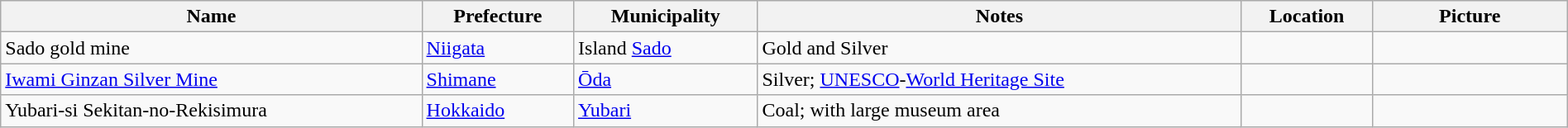<table class="wikitable sortable" style="width:100%">
<tr>
<th>Name</th>
<th>Prefecture</th>
<th>Municipality</th>
<th class="unsortable">Notes</th>
<th class="unsortable">Location</th>
<th class="unsortable" style="width:150px">Picture</th>
</tr>
<tr>
<td>Sado gold mine</td>
<td><a href='#'>Niigata</a></td>
<td>Island <a href='#'>Sado</a></td>
<td>Gold and Silver</td>
<td></td>
<td></td>
</tr>
<tr>
<td><a href='#'>Iwami Ginzan Silver Mine</a></td>
<td><a href='#'>Shimane</a></td>
<td><a href='#'>Ōda</a></td>
<td>Silver; <a href='#'>UNESCO</a>-<a href='#'>World Heritage Site</a></td>
<td></td>
<td></td>
</tr>
<tr>
<td>Yubari-si Sekitan-no-Rekisimura</td>
<td><a href='#'>Hokkaido</a></td>
<td><a href='#'>Yubari</a></td>
<td>Coal; with large museum area</td>
<td></td>
<td></td>
</tr>
</table>
